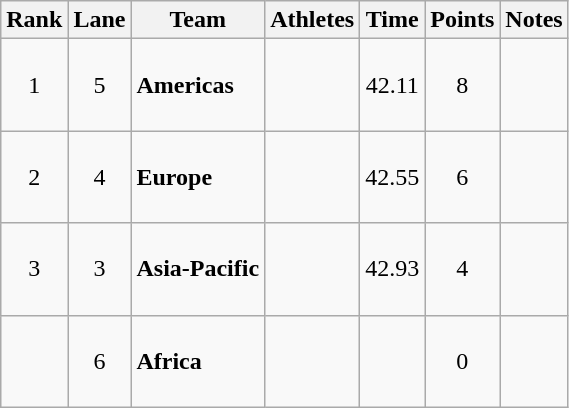<table class="wikitable sortable" style="text-align:center">
<tr>
<th>Rank</th>
<th>Lane</th>
<th>Team</th>
<th>Athletes</th>
<th>Time</th>
<th>Points</th>
<th>Notes</th>
</tr>
<tr>
<td>1</td>
<td>5</td>
<td align="left"><strong>Americas</strong></td>
<td align=left>  <br> <br>  <br></td>
<td>42.11</td>
<td>8</td>
<td></td>
</tr>
<tr>
<td>2</td>
<td>4</td>
<td align="left"><strong>Europe</strong></td>
<td align=left>  <br> <br>  <br></td>
<td>42.55</td>
<td>6</td>
<td></td>
</tr>
<tr>
<td>3</td>
<td>3</td>
<td align="left"><strong>Asia-Pacific</strong></td>
<td align=left>  <br> <br>  <br></td>
<td>42.93</td>
<td>4</td>
<td></td>
</tr>
<tr>
<td></td>
<td>6</td>
<td align="left"><strong>Africa</strong></td>
<td align=left>  <br> <br>  <br></td>
<td></td>
<td>0</td>
<td></td>
</tr>
</table>
